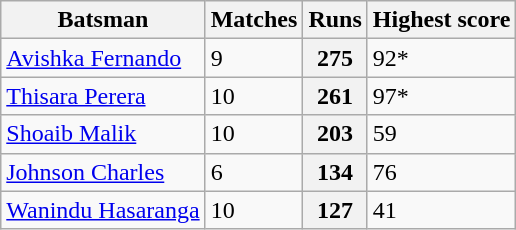<table class="wikitable">
<tr>
<th>Batsman</th>
<th>Matches</th>
<th>Runs</th>
<th>Highest score</th>
</tr>
<tr>
<td><a href='#'>Avishka Fernando</a></td>
<td>9</td>
<th>275</th>
<td>92*</td>
</tr>
<tr>
<td><a href='#'>Thisara Perera</a></td>
<td>10</td>
<th>261</th>
<td>97*</td>
</tr>
<tr>
<td><a href='#'>Shoaib Malik</a></td>
<td>10</td>
<th>203</th>
<td>59</td>
</tr>
<tr>
<td><a href='#'>Johnson Charles</a></td>
<td>6</td>
<th>134</th>
<td>76</td>
</tr>
<tr>
<td><a href='#'>Wanindu Hasaranga</a></td>
<td>10</td>
<th>127</th>
<td>41</td>
</tr>
</table>
